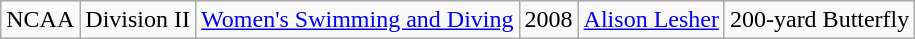<table class="wikitable" style="text-align:center">
<tr align="center">
<td>NCAA</td>
<td>Division II</td>
<td><a href='#'>Women's Swimming and Diving</a></td>
<td>2008</td>
<td><a href='#'>Alison Lesher</a></td>
<td>200-yard Butterfly</td>
</tr>
</table>
